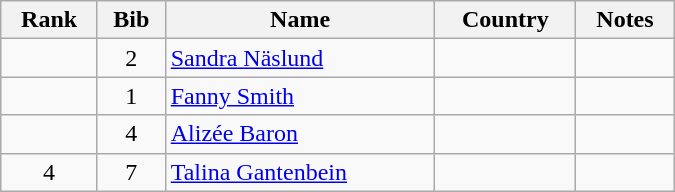<table class="wikitable" style="text-align:center; width:450px">
<tr>
<th>Rank</th>
<th>Bib</th>
<th>Name</th>
<th>Country</th>
<th>Notes</th>
</tr>
<tr>
<td></td>
<td>2</td>
<td align=left><a href='#'>Sandra Näslund</a></td>
<td align=left></td>
<td></td>
</tr>
<tr>
<td></td>
<td>1</td>
<td align=left><a href='#'>Fanny Smith</a></td>
<td align=left></td>
<td></td>
</tr>
<tr>
<td></td>
<td>4</td>
<td align=left><a href='#'>Alizée Baron</a></td>
<td align=left></td>
<td></td>
</tr>
<tr>
<td>4</td>
<td>7</td>
<td align=left><a href='#'>Talina Gantenbein</a></td>
<td align=left></td>
<td></td>
</tr>
</table>
